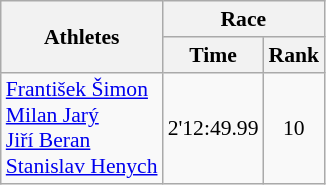<table class="wikitable" border="1" style="font-size:90%">
<tr>
<th rowspan=2>Athletes</th>
<th colspan=2>Race</th>
</tr>
<tr>
<th>Time</th>
<th>Rank</th>
</tr>
<tr>
<td><a href='#'>František Šimon</a><br><a href='#'>Milan Jarý</a><br><a href='#'>Jiří Beran</a><br><a href='#'>Stanislav Henych</a></td>
<td align=center>2'12:49.99</td>
<td align=center>10</td>
</tr>
</table>
